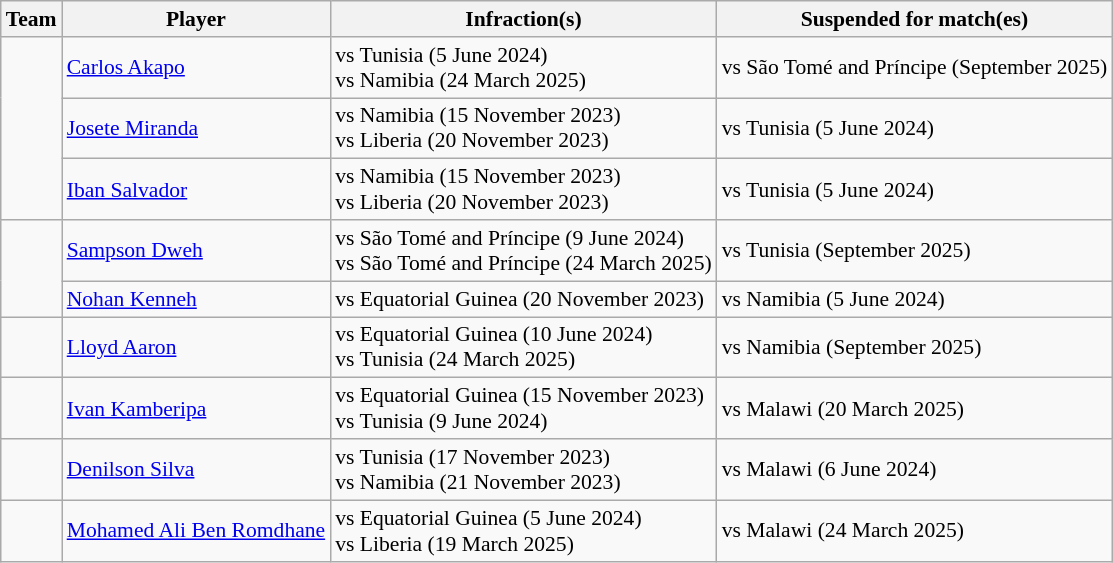<table class="wikitable" style="font-size:90%">
<tr>
<th>Team</th>
<th>Player</th>
<th>Infraction(s)</th>
<th>Suspended for match(es)</th>
</tr>
<tr>
<td rowspan=3></td>
<td><a href='#'>Carlos Akapo</a></td>
<td> vs Tunisia (5 June 2024)<br> vs Namibia (24 March 2025)</td>
<td>vs São Tomé and Príncipe (September 2025)</td>
</tr>
<tr>
<td><a href='#'>Josete Miranda</a></td>
<td> vs Namibia (15 November 2023)<br> vs Liberia (20 November 2023)</td>
<td>vs Tunisia (5 June 2024)</td>
</tr>
<tr>
<td><a href='#'>Iban Salvador</a></td>
<td> vs Namibia (15 November 2023)<br> vs Liberia (20 November 2023)</td>
<td>vs Tunisia (5 June 2024)</td>
</tr>
<tr>
<td rowspan=2></td>
<td><a href='#'>Sampson Dweh</a></td>
<td> vs São Tomé and Príncipe (9 June 2024)<br> vs São Tomé and Príncipe (24 March 2025)</td>
<td>vs Tunisia (September 2025)</td>
</tr>
<tr>
<td><a href='#'>Nohan Kenneh</a></td>
<td> vs Equatorial Guinea (20 November 2023)</td>
<td>vs Namibia (5 June 2024)</td>
</tr>
<tr>
<td></td>
<td><a href='#'>Lloyd Aaron</a></td>
<td> vs Equatorial Guinea (10 June 2024)<br> vs Tunisia (24 March 2025)</td>
<td>vs Namibia (September 2025)</td>
</tr>
<tr>
<td></td>
<td><a href='#'>Ivan Kamberipa</a></td>
<td> vs Equatorial Guinea (15 November 2023)<br> vs Tunisia (9 June 2024)</td>
<td>vs Malawi (20 March 2025)</td>
</tr>
<tr>
<td></td>
<td><a href='#'>Denilson Silva</a></td>
<td> vs Tunisia (17 November 2023)<br> vs Namibia (21 November 2023)</td>
<td>vs Malawi (6 June 2024)</td>
</tr>
<tr>
<td></td>
<td><a href='#'>Mohamed Ali Ben Romdhane</a></td>
<td> vs Equatorial Guinea (5 June 2024)<br> vs Liberia (19 March 2025)</td>
<td>vs Malawi (24 March 2025)</td>
</tr>
</table>
